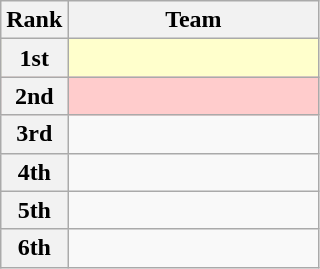<table class=wikitable>
<tr>
<th>Rank</th>
<th width=160px>Team</th>
</tr>
<tr bgcolor=#ffffcc>
<th>1st</th>
<td></td>
</tr>
<tr bgcolor=#ffcccc>
<th>2nd</th>
<td></td>
</tr>
<tr>
<th>3rd</th>
<td></td>
</tr>
<tr>
<th>4th</th>
<td></td>
</tr>
<tr>
<th>5th</th>
<td></td>
</tr>
<tr>
<th>6th</th>
<td></td>
</tr>
</table>
